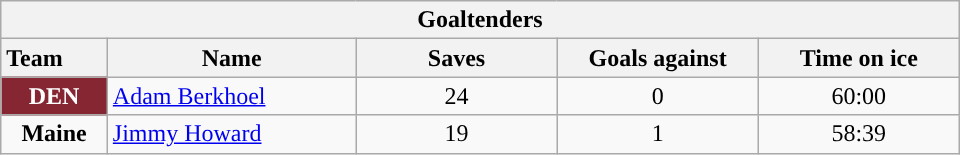<table class="wikitable" style="width:40em; text-align:right;">
<tr>
<th colspan=5>Goaltenders</th>
</tr>
<tr>
<th style="width:4em; text-align:left;">Team</th>
<th style="width:10em;">Name</th>
<th style="width:8em;">Saves</th>
<th style="width:8em;">Goals against</th>
<th style="width:8em;">Time on ice</th>
</tr>
<tr>
<td align=center style="color:white; background:#862633; "><strong>DEN</strong></td>
<td style="text-align:left;"><a href='#'>Adam Berkhoel</a></td>
<td align=center>24</td>
<td align=center>0</td>
<td align=center>60:00</td>
</tr>
<tr>
<td align=center><strong>Maine</strong></td>
<td style="text-align:left;"><a href='#'>Jimmy Howard</a></td>
<td align=center>19</td>
<td align=center>1</td>
<td align=center>58:39</td>
</tr>
</table>
